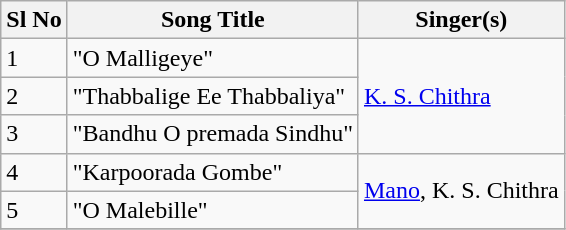<table class="wikitable">
<tr>
<th>Sl No</th>
<th>Song Title</th>
<th>Singer(s)</th>
</tr>
<tr>
<td>1</td>
<td>"O Malligeye"</td>
<td rowspan=3><a href='#'>K. S. Chithra</a></td>
</tr>
<tr>
<td>2</td>
<td>"Thabbalige Ee Thabbaliya"</td>
</tr>
<tr>
<td>3</td>
<td>"Bandhu O premada Sindhu"</td>
</tr>
<tr>
<td>4</td>
<td>"Karpoorada Gombe"</td>
<td rowspan=2><a href='#'>Mano</a>, K. S. Chithra</td>
</tr>
<tr>
<td>5</td>
<td>"O Malebille"</td>
</tr>
<tr>
</tr>
</table>
